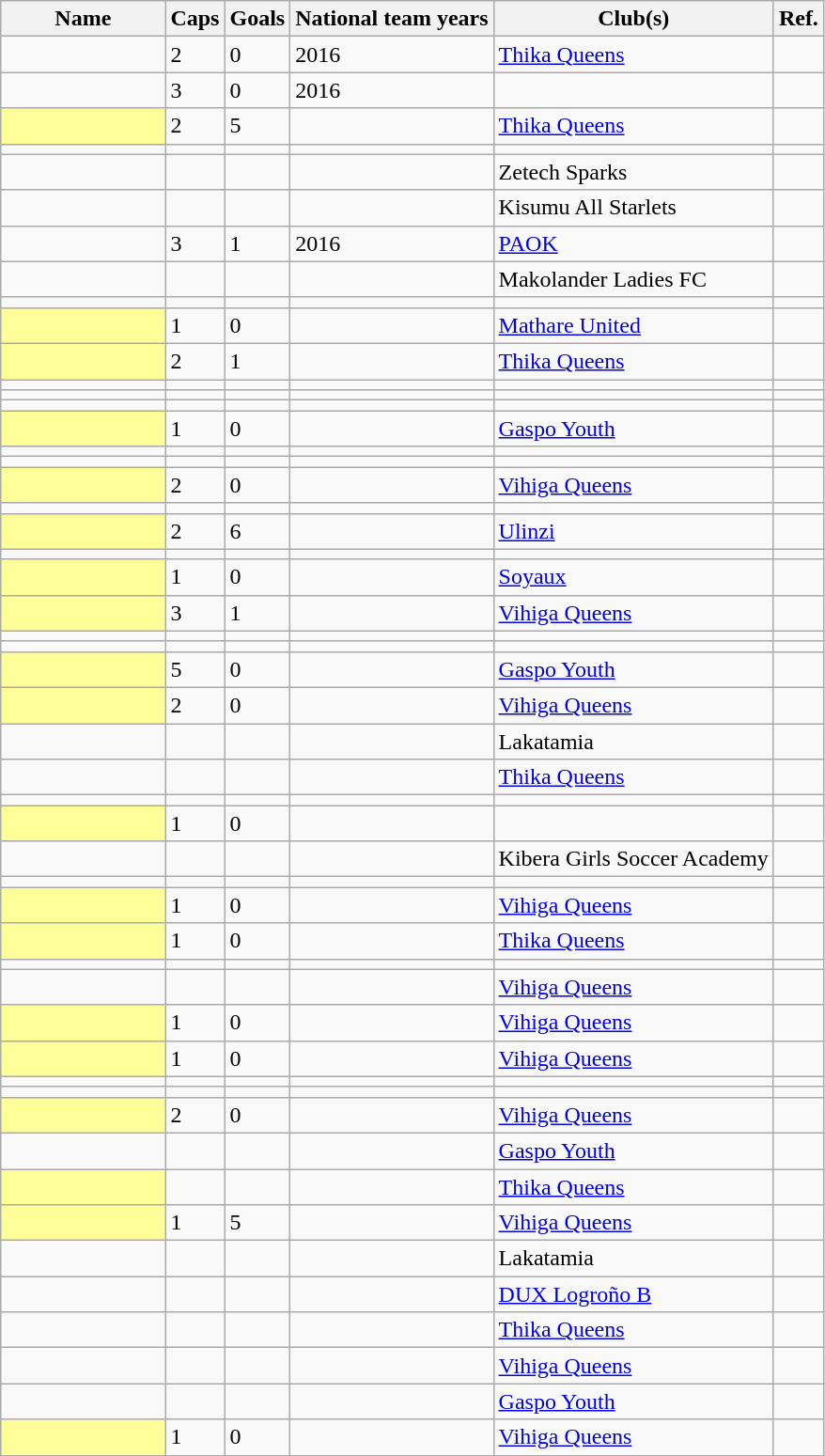<table class="wikitable sortable">
<tr>
<th width="20%">Name</th>
<th>Caps</th>
<th>Goals</th>
<th>National team years</th>
<th>Club(s)</th>
<th>Ref.</th>
</tr>
<tr>
<td></td>
<td>2</td>
<td>0</td>
<td>2016</td>
<td> <a href='#'>Thika Queens</a></td>
<td></td>
</tr>
<tr>
<td></td>
<td>3</td>
<td>0</td>
<td>2016</td>
<td></td>
<td></td>
</tr>
<tr>
<td scope="row" style="background-color:#FFFF99" align="left"><strong></strong></td>
<td>2</td>
<td>5</td>
<td></td>
<td> <a href='#'>Thika Queens</a></td>
<td></td>
</tr>
<tr>
<td></td>
<td></td>
<td></td>
<td></td>
<td></td>
<td></td>
</tr>
<tr>
<td></td>
<td></td>
<td></td>
<td></td>
<td> Zetech Sparks</td>
<td></td>
</tr>
<tr>
<td></td>
<td></td>
<td></td>
<td></td>
<td> Kisumu All Starlets</td>
<td></td>
</tr>
<tr>
<td></td>
<td>3</td>
<td>1</td>
<td>2016</td>
<td> <a href='#'>PAOK</a></td>
<td></td>
</tr>
<tr>
<td></td>
<td></td>
<td></td>
<td></td>
<td> Makolander Ladies FC</td>
<td></td>
</tr>
<tr>
<td></td>
<td></td>
<td></td>
<td></td>
<td></td>
<td></td>
</tr>
<tr>
<td scope="row" style="background-color:#FFFF99" align="left"><strong></strong></td>
<td>1</td>
<td>0</td>
<td></td>
<td> <a href='#'>Mathare United</a></td>
<td></td>
</tr>
<tr>
<td scope="row" style="background-color:#FFFF99" align="left"><strong></strong></td>
<td>2</td>
<td>1</td>
<td></td>
<td> <a href='#'>Thika Queens</a></td>
<td></td>
</tr>
<tr>
<td></td>
<td></td>
<td></td>
<td></td>
<td></td>
<td></td>
</tr>
<tr>
<td></td>
<td></td>
<td></td>
<td></td>
<td></td>
<td></td>
</tr>
<tr>
<td></td>
<td></td>
<td></td>
<td></td>
<td></td>
<td></td>
</tr>
<tr>
<td scope="row" style="background-color:#FFFF99" align="left"><strong></strong></td>
<td>1</td>
<td>0</td>
<td></td>
<td> <a href='#'>Gaspo Youth</a></td>
<td></td>
</tr>
<tr>
<td></td>
<td></td>
<td></td>
<td></td>
<td></td>
<td></td>
</tr>
<tr>
<td></td>
<td></td>
<td></td>
<td></td>
<td></td>
<td></td>
</tr>
<tr>
<td scope="row" style="background-color:#FFFF99" align="left"><strong></strong></td>
<td>2</td>
<td>0</td>
<td></td>
<td> <a href='#'>Vihiga Queens</a></td>
<td></td>
</tr>
<tr>
<td></td>
<td></td>
<td></td>
<td></td>
<td></td>
<td></td>
</tr>
<tr>
<td scope="row" style="background-color:#FFFF99" align="left"><strong></strong></td>
<td>2</td>
<td>6</td>
<td></td>
<td> <a href='#'>Ulinzi</a></td>
<td></td>
</tr>
<tr>
<td></td>
<td></td>
<td></td>
<td></td>
<td></td>
<td></td>
</tr>
<tr>
<td scope="row" style="background-color:#FFFF99" align="left"><strong></strong></td>
<td>1</td>
<td>0</td>
<td></td>
<td> <a href='#'>Soyaux</a></td>
<td></td>
</tr>
<tr>
<td scope="row" style="background-color:#FFFF99" align="left"><strong></strong></td>
<td>3</td>
<td>1</td>
<td></td>
<td> <a href='#'>Vihiga Queens</a></td>
<td></td>
</tr>
<tr>
<td></td>
<td></td>
<td></td>
<td></td>
<td></td>
<td></td>
</tr>
<tr>
<td></td>
<td></td>
<td></td>
<td></td>
<td></td>
<td></td>
</tr>
<tr>
<td scope="row" style="background-color:#FFFF99" align="left"><strong></strong></td>
<td>5</td>
<td>0</td>
<td></td>
<td> <a href='#'>Gaspo Youth</a></td>
<td></td>
</tr>
<tr>
<td scope="row" style="background-color:#FFFF99" align="left"><strong></strong></td>
<td>2</td>
<td>0</td>
<td></td>
<td> <a href='#'>Vihiga Queens</a></td>
<td></td>
</tr>
<tr>
<td></td>
<td></td>
<td></td>
<td></td>
<td> Lakatamia</td>
<td></td>
</tr>
<tr>
<td></td>
<td></td>
<td></td>
<td></td>
<td> <a href='#'>Thika Queens</a></td>
<td></td>
</tr>
<tr>
<td></td>
<td></td>
<td></td>
<td></td>
<td></td>
<td></td>
</tr>
<tr>
<td scope="row" style="background-color:#FFFF99" align="left"><strong></strong></td>
<td>1</td>
<td>0</td>
<td></td>
<td></td>
<td></td>
</tr>
<tr>
<td></td>
<td></td>
<td></td>
<td></td>
<td> Kibera Girls Soccer Academy</td>
<td></td>
</tr>
<tr>
<td></td>
<td></td>
<td></td>
<td></td>
<td></td>
<td></td>
</tr>
<tr>
<td scope="row" style="background-color:#FFFF99" align="left"><strong></strong></td>
<td>1</td>
<td>0</td>
<td></td>
<td> <a href='#'>Vihiga Queens</a></td>
<td></td>
</tr>
<tr>
<td scope="row" style="background-color:#FFFF99" align="left"><strong></strong></td>
<td>1</td>
<td>0</td>
<td></td>
<td> <a href='#'>Thika Queens</a></td>
<td></td>
</tr>
<tr>
<td></td>
<td></td>
<td></td>
<td></td>
<td></td>
<td></td>
</tr>
<tr>
<td></td>
<td></td>
<td></td>
<td></td>
<td> <a href='#'>Vihiga Queens</a></td>
<td></td>
</tr>
<tr>
<td scope="row" style="background-color:#FFFF99" align="left"><strong></strong></td>
<td>1</td>
<td>0</td>
<td></td>
<td> <a href='#'>Vihiga Queens</a></td>
<td></td>
</tr>
<tr>
<td scope="row" style="background-color:#FFFF99" align="left"><strong></strong></td>
<td>1</td>
<td>0</td>
<td></td>
<td> <a href='#'>Vihiga Queens</a></td>
<td></td>
</tr>
<tr>
<td></td>
<td></td>
<td></td>
<td></td>
<td></td>
<td></td>
</tr>
<tr>
<td></td>
<td></td>
<td></td>
<td></td>
<td></td>
<td></td>
</tr>
<tr>
<td scope="row" style="background-color:#FFFF99" align="left"><strong></strong></td>
<td>2</td>
<td>0</td>
<td></td>
<td> <a href='#'>Vihiga Queens</a></td>
<td></td>
</tr>
<tr>
<td></td>
<td></td>
<td></td>
<td></td>
<td> <a href='#'>Gaspo Youth</a></td>
<td></td>
</tr>
<tr>
<td scope="row" style="background-color:#FFFF99" align="left"><strong></strong></td>
<td></td>
<td></td>
<td></td>
<td> <a href='#'>Thika Queens</a></td>
<td></td>
</tr>
<tr>
<td scope="row" style="background-color:#FFFF99" align="left"><strong></strong></td>
<td>1</td>
<td>5</td>
<td></td>
<td> <a href='#'>Vihiga Queens</a></td>
<td></td>
</tr>
<tr>
<td></td>
<td></td>
<td></td>
<td></td>
<td> Lakatamia</td>
<td></td>
</tr>
<tr>
<td></td>
<td></td>
<td></td>
<td></td>
<td> <a href='#'>DUX Logroño B</a></td>
<td></td>
</tr>
<tr>
<td></td>
<td></td>
<td></td>
<td></td>
<td> <a href='#'>Thika Queens</a></td>
<td></td>
</tr>
<tr>
<td></td>
<td></td>
<td></td>
<td></td>
<td> <a href='#'>Vihiga Queens</a></td>
<td></td>
</tr>
<tr>
<td></td>
<td></td>
<td></td>
<td></td>
<td> <a href='#'>Gaspo Youth</a></td>
<td></td>
</tr>
<tr>
<td scope="row" style="background-color:#FFFF99" align="left"><strong></strong></td>
<td>1</td>
<td>0</td>
<td></td>
<td> <a href='#'>Vihiga Queens</a></td>
<td></td>
</tr>
</table>
